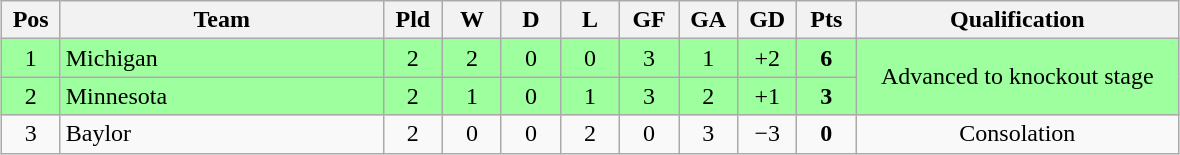<table class="wikitable" style="text-align:center; margin: 1em auto">
<tr>
<th style=width:2em>Pos</th>
<th style=width:13em>Team</th>
<th style=width:2em>Pld</th>
<th style=width:2em>W</th>
<th style=width:2em>D</th>
<th style=width:2em>L</th>
<th style=width:2em>GF</th>
<th style=width:2em>GA</th>
<th style=width:2em>GD</th>
<th style=width:2em>Pts</th>
<th style=width:13em>Qualification</th>
</tr>
<tr bgcolor="#9eff9e">
<td>1</td>
<td style="text-align:left">Michigan</td>
<td>2</td>
<td>2</td>
<td>0</td>
<td>0</td>
<td>3</td>
<td>1</td>
<td>+2</td>
<td><strong>6</strong></td>
<td rowspan="2">Advanced to knockout stage</td>
</tr>
<tr bgcolor="#9eff9e">
<td>2</td>
<td style="text-align:left">Minnesota</td>
<td>2</td>
<td>1</td>
<td>0</td>
<td>1</td>
<td>3</td>
<td>2</td>
<td>+1</td>
<td><strong>3</strong></td>
</tr>
<tr>
<td>3</td>
<td style="text-align:left">Baylor</td>
<td>2</td>
<td>0</td>
<td>0</td>
<td>2</td>
<td>0</td>
<td>3</td>
<td>−3</td>
<td><strong>0</strong></td>
<td>Consolation</td>
</tr>
</table>
